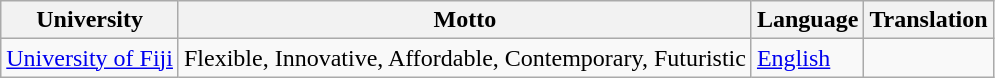<table class="wikitable sortable plainrowheaders">
<tr>
<th>University</th>
<th>Motto</th>
<th>Language</th>
<th>Translation</th>
</tr>
<tr>
<td><a href='#'>University of Fiji</a></td>
<td>Flexible, Innovative, Affordable, Contemporary, Futuristic</td>
<td><a href='#'>English</a></td>
<td></td>
</tr>
</table>
